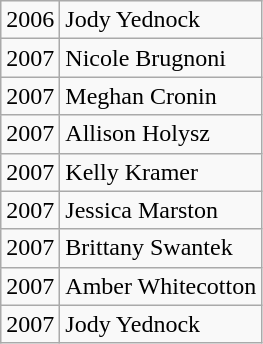<table class="wikitable">
<tr>
<td>2006</td>
<td>Jody Yednock</td>
</tr>
<tr>
<td>2007</td>
<td>Nicole Brugnoni</td>
</tr>
<tr>
<td>2007</td>
<td>Meghan Cronin</td>
</tr>
<tr>
<td>2007</td>
<td>Allison Holysz</td>
</tr>
<tr>
<td>2007</td>
<td>Kelly Kramer</td>
</tr>
<tr>
<td>2007</td>
<td>Jessica Marston</td>
</tr>
<tr>
<td>2007</td>
<td>Brittany Swantek</td>
</tr>
<tr>
<td>2007</td>
<td>Amber Whitecotton</td>
</tr>
<tr>
<td>2007</td>
<td>Jody Yednock</td>
</tr>
</table>
